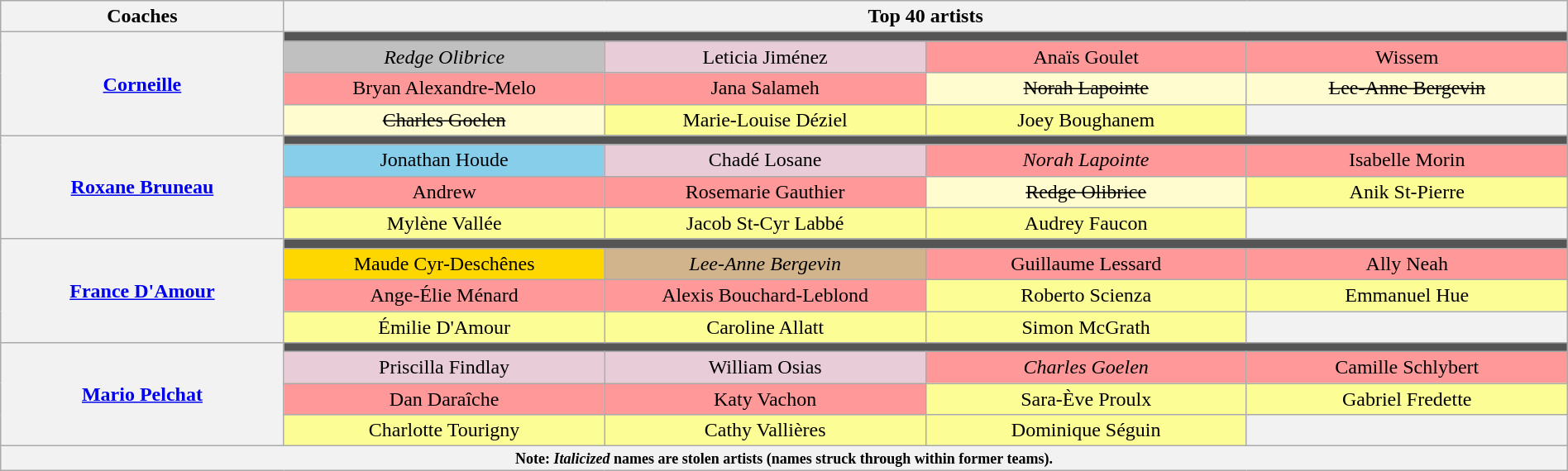<table class="wikitable" style="text-align:center; width:100%;">
<tr>
<th scope="col" style="width:15%;">Coaches</th>
<th colspan="4" style="width:85%">Top 40 artists</th>
</tr>
<tr>
<th rowspan="4"><a href='#'>Corneille</a></th>
<td colspan="4" style="background:#555;"></td>
</tr>
<tr>
<td width="17%" style="background:silver"><em>Redge Olibrice</em></td>
<td width="17%" style="background:#E8CCD7">Leticia Jiménez</td>
<td width="17%" style="background:#ff9999">Anaïs Goulet</td>
<td width="17%" style="background:#ff9999">Wissem</td>
</tr>
<tr>
<td style="background:#ff9999">Bryan Alexandre-Melo</td>
<td style="background:#ff9999">Jana Salameh</td>
<td style="background:#FFFDD0"><s>Norah Lapointe</s></td>
<td style="background:#FFFDD0"><s>Lee-Anne Bergevin</s></td>
</tr>
<tr>
<td style="background:#FFFDD0"><s>Charles Goelen</s></td>
<td style="background:#FDFD96">Marie-Louise Déziel</td>
<td style="background:#FDFD96">Joey Boughanem</td>
<th></th>
</tr>
<tr>
<th rowspan="4"><a href='#'>Roxane Bruneau</a></th>
<td colspan="4" style="background:#555;"></td>
</tr>
<tr>
<td style="background:skyblue">Jonathan Houde</td>
<td style="background:#E8CCD7">Chadé Losane</td>
<td style="background:#ff9999"><em>Norah Lapointe</em></td>
<td style="background:#ff9999">Isabelle Morin</td>
</tr>
<tr>
<td style="background:#ff9999">Andrew</td>
<td style="background:#ff9999">Rosemarie Gauthier</td>
<td style="background:#FFFDD0"><s>Redge Olibrice</s></td>
<td style="background:#FDFD96">Anik St-Pierre</td>
</tr>
<tr>
<td style="background:#FDFD96">Mylène Vallée</td>
<td style="background:#FDFD96">Jacob St-Cyr Labbé</td>
<td style="background:#FDFD96">Audrey Faucon</td>
<th></th>
</tr>
<tr>
<th rowspan="4"><a href='#'>France D'Amour</a></th>
<td colspan="4" style="background:#555;"></td>
</tr>
<tr>
<td style="background:gold">Maude Cyr-Deschênes</td>
<td style="background:tan"><em>Lee-Anne Bergevin</em></td>
<td style="background:#ff9999">Guillaume Lessard</td>
<td style="background:#ff9999">Ally Neah</td>
</tr>
<tr>
<td style="background:#ff9999">Ange-Élie Ménard</td>
<td style="background:#ff9999">Alexis Bouchard-Leblond</td>
<td style="background:#FDFD96">Roberto Scienza</td>
<td style="background:#FDFD96">Emmanuel Hue</td>
</tr>
<tr>
<td style="background:#FDFD96">Émilie D'Amour</td>
<td style="background:#FDFD96">Caroline Allatt</td>
<td style="background:#FDFD96">Simon McGrath</td>
<th></th>
</tr>
<tr>
<th rowspan="4"><a href='#'>Mario Pelchat</a></th>
<td colspan="4" style="background:#555;"></td>
</tr>
<tr>
<td style="background:#E8CCD7">Priscilla Findlay</td>
<td style="background:#E8CCD7">William Osias</td>
<td style="background:#ff9999"><em>Charles Goelen</em></td>
<td style="background:#ff9999">Camille Schlybert</td>
</tr>
<tr>
<td style="background:#ff9999">Dan Daraîche</td>
<td style="background:#ff9999">Katy Vachon</td>
<td style="background:#FDFD96">Sara-Ève Proulx</td>
<td style="background:#FDFD96">Gabriel Fredette</td>
</tr>
<tr>
<td style="background:#FDFD96">Charlotte Tourigny</td>
<td style="background:#FDFD96">Cathy Vallières</td>
<td style="background:#FDFD96">Dominique Séguin</td>
<th colspan=3></th>
</tr>
<tr>
<th style="font-size:90%; line-height:12px;" colspan="7"><small>Note: <em>Italicized</em> names are stolen artists (names struck through within former teams).</small></th>
</tr>
</table>
